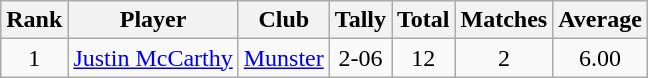<table class="wikitable">
<tr>
<th>Rank</th>
<th>Player</th>
<th>Club</th>
<th>Tally</th>
<th>Total</th>
<th>Matches</th>
<th>Average</th>
</tr>
<tr>
<td rowspan=1 align=center>1</td>
<td><a href='#'>Justin McCarthy</a></td>
<td><a href='#'>Munster</a></td>
<td align=center>2-06</td>
<td align=center>12</td>
<td align=center>2</td>
<td align=center>6.00</td>
</tr>
</table>
